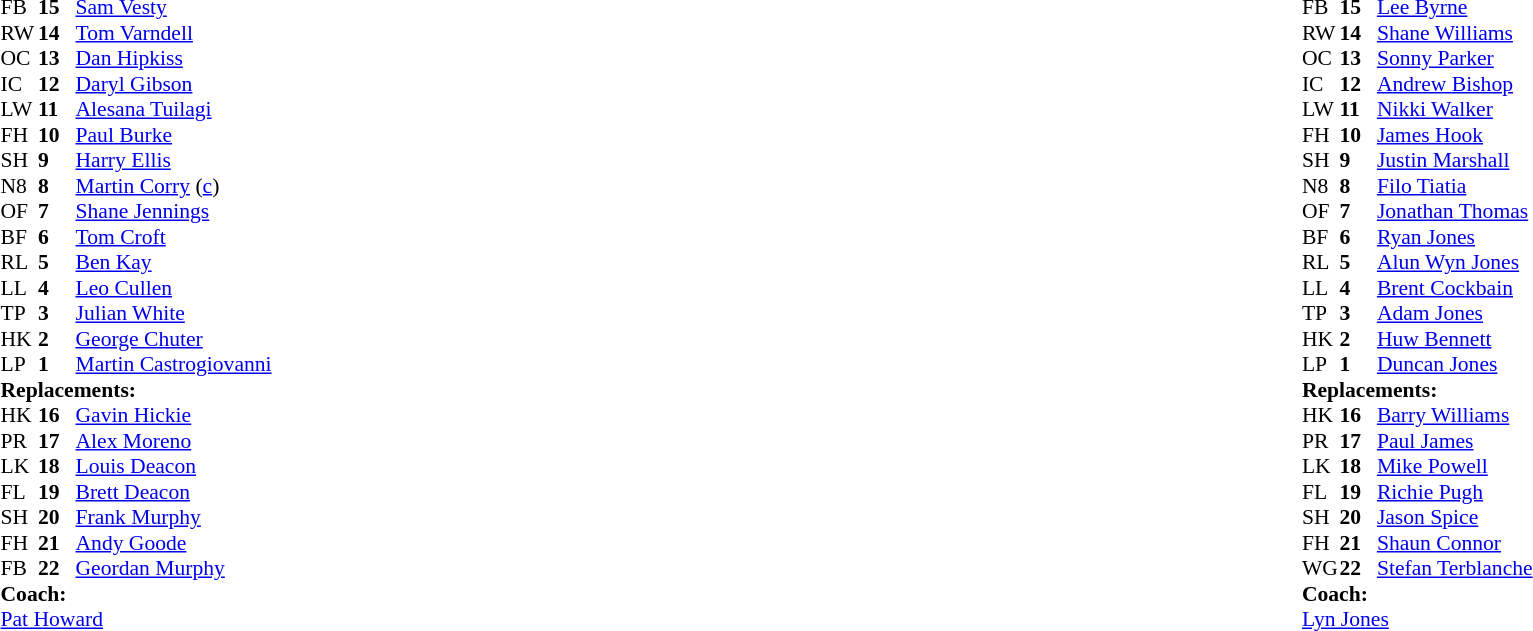<table width="100%">
<tr>
<td valign="top" width="50%"><br><table style="font-size: 90%" cellspacing="0" cellpadding="0">
<tr>
<th width="25"></th>
<th width="25"></th>
</tr>
<tr>
<td>FB</td>
<td><strong>15</strong></td>
<td> <a href='#'>Sam Vesty</a></td>
</tr>
<tr>
<td>RW</td>
<td><strong>14</strong></td>
<td> <a href='#'>Tom Varndell</a></td>
</tr>
<tr>
<td>OC</td>
<td><strong>13</strong></td>
<td> <a href='#'>Dan Hipkiss</a></td>
</tr>
<tr>
<td>IC</td>
<td><strong>12</strong></td>
<td> <a href='#'>Daryl Gibson</a></td>
</tr>
<tr>
<td>LW</td>
<td><strong>11</strong></td>
<td> <a href='#'>Alesana Tuilagi</a></td>
</tr>
<tr>
<td>FH</td>
<td><strong>10</strong></td>
<td> <a href='#'>Paul Burke</a></td>
</tr>
<tr>
<td>SH</td>
<td><strong>9</strong></td>
<td> <a href='#'>Harry Ellis</a></td>
</tr>
<tr>
<td>N8</td>
<td><strong>8</strong></td>
<td> <a href='#'>Martin Corry</a> (<a href='#'>c</a>)</td>
</tr>
<tr>
<td>OF</td>
<td><strong>7</strong></td>
<td> <a href='#'>Shane Jennings</a></td>
</tr>
<tr>
<td>BF</td>
<td><strong>6</strong></td>
<td> <a href='#'>Tom Croft</a></td>
</tr>
<tr>
<td>RL</td>
<td><strong>5</strong></td>
<td> <a href='#'>Ben Kay</a></td>
</tr>
<tr>
<td>LL</td>
<td><strong>4</strong></td>
<td> <a href='#'>Leo Cullen</a></td>
</tr>
<tr>
<td>TP</td>
<td><strong>3</strong></td>
<td> <a href='#'>Julian White</a></td>
</tr>
<tr>
<td>HK</td>
<td><strong>2</strong></td>
<td> <a href='#'>George Chuter</a></td>
</tr>
<tr>
<td>LP</td>
<td><strong>1</strong></td>
<td> <a href='#'>Martin Castrogiovanni</a></td>
</tr>
<tr>
<td colspan="3"><strong>Replacements:</strong></td>
</tr>
<tr>
<td>HK</td>
<td><strong>16</strong></td>
<td> <a href='#'>Gavin Hickie</a></td>
</tr>
<tr>
<td>PR</td>
<td><strong>17</strong></td>
<td> <a href='#'>Alex Moreno</a></td>
</tr>
<tr>
<td>LK</td>
<td><strong>18</strong></td>
<td> <a href='#'>Louis Deacon</a></td>
</tr>
<tr>
<td>FL</td>
<td><strong>19</strong></td>
<td> <a href='#'>Brett Deacon</a></td>
</tr>
<tr>
<td>SH</td>
<td><strong>20</strong></td>
<td> <a href='#'>Frank Murphy</a></td>
</tr>
<tr>
<td>FH</td>
<td><strong>21</strong></td>
<td> <a href='#'>Andy Goode</a></td>
</tr>
<tr>
<td>FB</td>
<td><strong>22</strong></td>
<td> <a href='#'>Geordan Murphy</a></td>
</tr>
<tr>
<td colspan="3"><strong>Coach:</strong></td>
</tr>
<tr>
<td colspan="3"> <a href='#'>Pat Howard</a></td>
</tr>
</table>
</td>
<td valign="top" width="50%"><br><table style="font-size: 90%" cellspacing="0" cellpadding="0" align="center">
<tr>
<th width="25"></th>
<th width="25"></th>
</tr>
<tr>
<td>FB</td>
<td><strong>15</strong></td>
<td> <a href='#'>Lee Byrne</a></td>
</tr>
<tr>
<td>RW</td>
<td><strong>14</strong></td>
<td> <a href='#'>Shane Williams</a></td>
</tr>
<tr>
<td>OC</td>
<td><strong>13</strong></td>
<td> <a href='#'>Sonny Parker</a></td>
</tr>
<tr>
<td>IC</td>
<td><strong>12</strong></td>
<td> <a href='#'>Andrew Bishop</a></td>
</tr>
<tr>
<td>LW</td>
<td><strong>11</strong></td>
<td> <a href='#'>Nikki Walker</a></td>
</tr>
<tr>
<td>FH</td>
<td><strong>10</strong></td>
<td> <a href='#'>James Hook</a></td>
</tr>
<tr>
<td>SH</td>
<td><strong>9</strong></td>
<td> <a href='#'>Justin Marshall</a></td>
</tr>
<tr>
<td>N8</td>
<td><strong>8</strong></td>
<td> <a href='#'>Filo Tiatia</a></td>
</tr>
<tr>
<td>OF</td>
<td><strong>7</strong></td>
<td> <a href='#'>Jonathan Thomas</a></td>
</tr>
<tr>
<td>BF</td>
<td><strong>6</strong></td>
<td> <a href='#'>Ryan Jones</a></td>
</tr>
<tr>
<td>RL</td>
<td><strong>5</strong></td>
<td> <a href='#'>Alun Wyn Jones</a></td>
</tr>
<tr>
<td>LL</td>
<td><strong>4</strong></td>
<td> <a href='#'>Brent Cockbain</a></td>
</tr>
<tr>
<td>TP</td>
<td><strong>3</strong></td>
<td> <a href='#'>Adam Jones</a></td>
</tr>
<tr>
<td>HK</td>
<td><strong>2</strong></td>
<td> <a href='#'>Huw Bennett</a></td>
</tr>
<tr>
<td>LP</td>
<td><strong>1</strong></td>
<td> <a href='#'>Duncan Jones</a></td>
</tr>
<tr>
<td colspan="3"><strong>Replacements:</strong></td>
</tr>
<tr>
<td>HK</td>
<td><strong>16</strong></td>
<td> <a href='#'>Barry Williams</a></td>
</tr>
<tr>
<td>PR</td>
<td><strong>17</strong></td>
<td> <a href='#'>Paul James</a></td>
</tr>
<tr>
<td>LK</td>
<td><strong>18</strong></td>
<td> <a href='#'>Mike Powell</a></td>
</tr>
<tr>
<td>FL</td>
<td><strong>19</strong></td>
<td> <a href='#'>Richie Pugh</a></td>
</tr>
<tr>
<td>SH</td>
<td><strong>20</strong></td>
<td> <a href='#'>Jason Spice</a></td>
</tr>
<tr>
<td>FH</td>
<td><strong>21</strong></td>
<td> <a href='#'>Shaun Connor</a></td>
</tr>
<tr>
<td>WG</td>
<td><strong>22</strong></td>
<td> <a href='#'>Stefan Terblanche</a></td>
</tr>
<tr>
<td colspan="3"><strong>Coach:</strong></td>
</tr>
<tr>
<td colspan="3"> <a href='#'>Lyn Jones</a></td>
</tr>
</table>
</td>
</tr>
</table>
